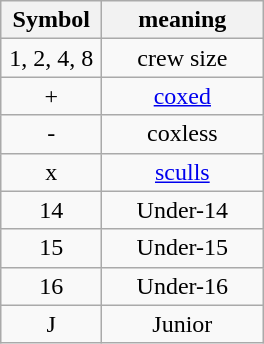<table class="wikitable" style="text-align:center">
<tr>
<th width=60>Symbol</th>
<th width=100>meaning</th>
</tr>
<tr>
<td>1, 2, 4, 8</td>
<td>crew size</td>
</tr>
<tr>
<td>+</td>
<td><a href='#'>coxed</a></td>
</tr>
<tr>
<td>-</td>
<td>coxless</td>
</tr>
<tr>
<td>x</td>
<td><a href='#'>sculls</a></td>
</tr>
<tr>
<td>14</td>
<td>Under-14</td>
</tr>
<tr>
<td>15</td>
<td>Under-15</td>
</tr>
<tr>
<td>16</td>
<td>Under-16</td>
</tr>
<tr>
<td>J</td>
<td>Junior</td>
</tr>
</table>
